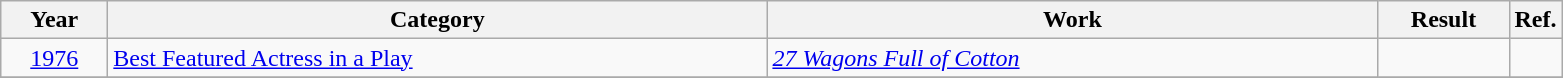<table class="wikitable sortable">
<tr>
<th scope="col" style="width:4em;">Year</th>
<th scope="col" style="width:27em;">Category</th>
<th scope="col" style="width:25em;">Work</th>
<th scope="col" style="width:5em;">Result</th>
<th class=unsortable>Ref.</th>
</tr>
<tr>
<td style="text-align:center;"><a href='#'>1976</a></td>
<td><a href='#'>Best Featured Actress in a Play</a></td>
<td><em><a href='#'>27 Wagons Full of Cotton</a></em></td>
<td></td>
<td style="text-align:center;"></td>
</tr>
<tr>
</tr>
</table>
